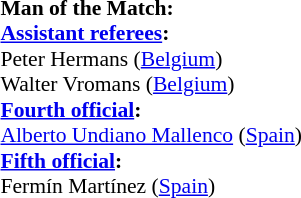<table width=50% style="font-size: 90%">
<tr>
<td><br><strong>Man of the Match:</strong><br><strong><a href='#'>Assistant referees</a>:</strong>
<br>Peter Hermans (<a href='#'>Belgium</a>)
<br>Walter Vromans (<a href='#'>Belgium</a>)
<br><strong><a href='#'>Fourth official</a>:</strong>
<br><a href='#'>Alberto Undiano Mallenco</a> (<a href='#'>Spain</a>)
<br><strong><a href='#'>Fifth official</a>:</strong>
<br>Fermín Martínez (<a href='#'>Spain</a>)</td>
</tr>
</table>
